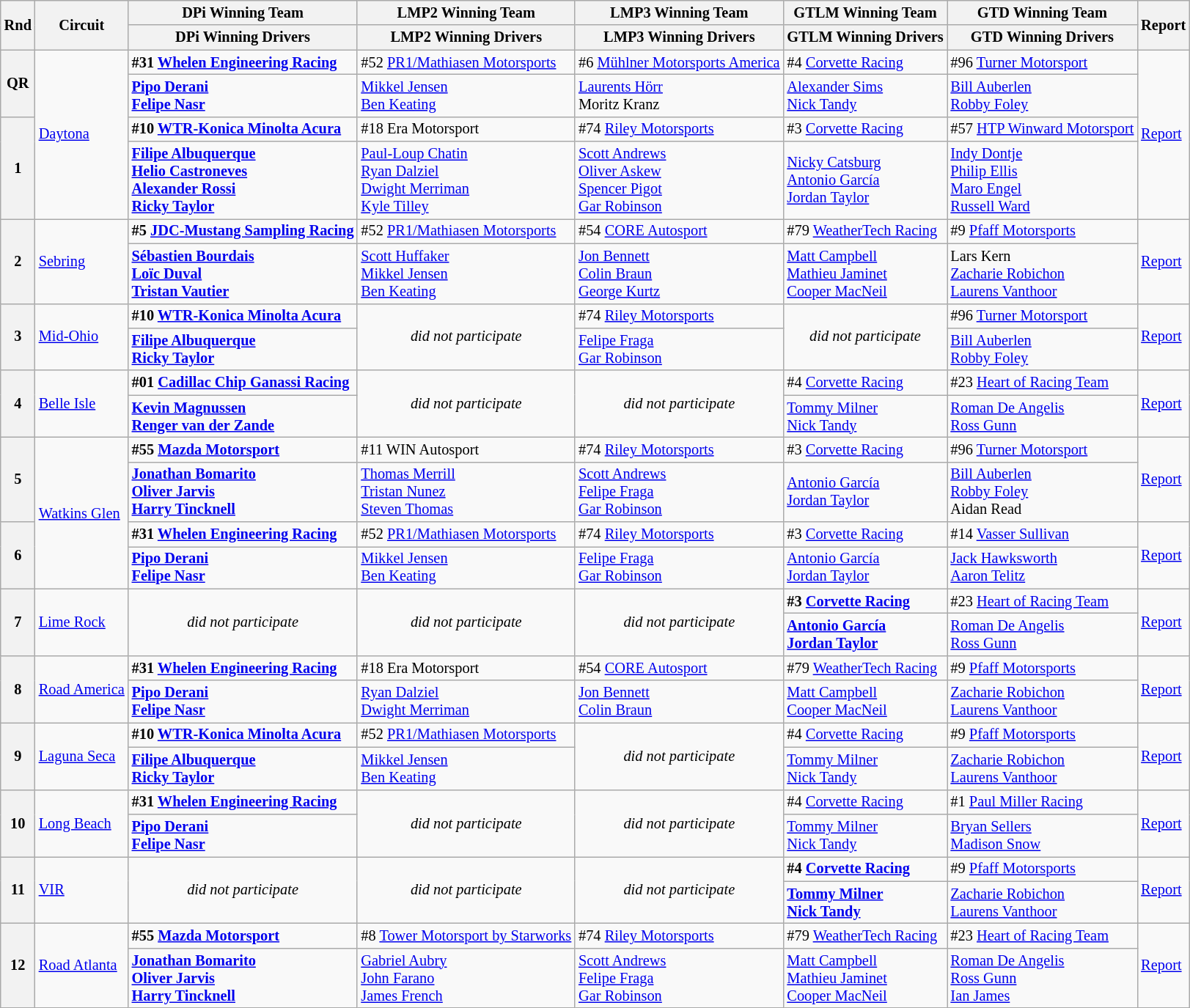<table class="wikitable" style="font-size:85%;">
<tr>
<th rowspan=2>Rnd</th>
<th rowspan=2>Circuit</th>
<th>DPi Winning Team</th>
<th>LMP2 Winning Team</th>
<th>LMP3 Winning Team</th>
<th>GTLM Winning Team</th>
<th>GTD Winning Team</th>
<th rowspan=2>Report</th>
</tr>
<tr>
<th>DPi Winning Drivers</th>
<th>LMP2 Winning Drivers</th>
<th>LMP3 Winning Drivers</th>
<th>GTLM Winning Drivers</th>
<th>GTD Winning Drivers</th>
</tr>
<tr>
<th rowspan=2>QR</th>
<td rowspan=4><a href='#'>Daytona</a></td>
<td><strong> #31 <a href='#'>Whelen Engineering Racing</a></strong></td>
<td> #52 <a href='#'>PR1/Mathiasen Motorsports</a></td>
<td> #6 <a href='#'>Mühlner Motorsports America</a></td>
<td> #4 <a href='#'>Corvette Racing</a></td>
<td> #96 <a href='#'>Turner Motorsport</a></td>
<td rowspan=4><a href='#'>Report</a></td>
</tr>
<tr>
<td><strong> <a href='#'>Pipo Derani</a><br> <a href='#'>Felipe Nasr</a></strong></td>
<td> <a href='#'>Mikkel Jensen</a><br> <a href='#'>Ben Keating</a></td>
<td> <a href='#'>Laurents Hörr</a><br> Moritz Kranz</td>
<td> <a href='#'>Alexander Sims</a><br> <a href='#'>Nick Tandy</a></td>
<td> <a href='#'>Bill Auberlen</a><br> <a href='#'>Robby Foley</a></td>
</tr>
<tr>
<th rowspan=2>1</th>
<td><strong> #10 <a href='#'>WTR-Konica Minolta Acura</a></strong></td>
<td> #18 Era Motorsport</td>
<td> #74 <a href='#'>Riley Motorsports</a></td>
<td> #3 <a href='#'>Corvette Racing</a></td>
<td> #57 <a href='#'>HTP Winward Motorsport</a></td>
</tr>
<tr>
<td><strong> <a href='#'>Filipe Albuquerque</a><br> <a href='#'>Helio Castroneves</a><br> <a href='#'>Alexander Rossi</a><br> <a href='#'>Ricky Taylor</a></strong></td>
<td> <a href='#'>Paul-Loup Chatin</a><br> <a href='#'>Ryan Dalziel</a><br> <a href='#'>Dwight Merriman</a><br> <a href='#'>Kyle Tilley</a></td>
<td> <a href='#'>Scott Andrews</a><br> <a href='#'>Oliver Askew</a><br> <a href='#'>Spencer Pigot</a><br> <a href='#'>Gar Robinson</a></td>
<td> <a href='#'>Nicky Catsburg</a><br> <a href='#'>Antonio García</a><br> <a href='#'>Jordan Taylor</a></td>
<td> <a href='#'>Indy Dontje</a><br> <a href='#'>Philip Ellis</a><br> <a href='#'>Maro Engel</a><br> <a href='#'>Russell Ward</a></td>
</tr>
<tr>
<th rowspan=2>2</th>
<td rowspan=2><a href='#'>Sebring</a></td>
<td><strong> #5 <a href='#'>JDC-Mustang Sampling Racing</a></strong></td>
<td> #52 <a href='#'>PR1/Mathiasen Motorsports</a></td>
<td> #54 <a href='#'>CORE Autosport</a></td>
<td> #79 <a href='#'>WeatherTech Racing</a></td>
<td> #9 <a href='#'>Pfaff Motorsports</a></td>
<td rowspan=2><a href='#'>Report</a></td>
</tr>
<tr>
<td><strong> <a href='#'>Sébastien Bourdais</a><br> <a href='#'>Loïc Duval</a><br> <a href='#'>Tristan Vautier</a></strong></td>
<td> <a href='#'>Scott Huffaker</a><br> <a href='#'>Mikkel Jensen</a><br> <a href='#'>Ben Keating</a></td>
<td> <a href='#'>Jon Bennett</a><br> <a href='#'>Colin Braun</a><br> <a href='#'>George Kurtz</a></td>
<td> <a href='#'>Matt Campbell</a><br> <a href='#'>Mathieu Jaminet</a><br> <a href='#'>Cooper MacNeil</a></td>
<td> Lars Kern<br> <a href='#'>Zacharie Robichon</a><br> <a href='#'>Laurens Vanthoor</a></td>
</tr>
<tr>
<th rowspan=2>3</th>
<td rowspan=2><a href='#'>Mid-Ohio</a></td>
<td><strong> #10 <a href='#'>WTR-Konica Minolta Acura</a></strong></td>
<td rowspan=2 align=center><em>did not participate</em></td>
<td> #74 <a href='#'>Riley Motorsports</a></td>
<td rowspan=2 align=center><em>did not participate</em></td>
<td> #96 <a href='#'>Turner Motorsport</a></td>
<td rowspan=2><a href='#'>Report</a></td>
</tr>
<tr>
<td><strong> <a href='#'>Filipe Albuquerque</a><br> <a href='#'>Ricky Taylor</a></strong></td>
<td> <a href='#'>Felipe Fraga</a><br> <a href='#'>Gar Robinson</a></td>
<td> <a href='#'>Bill Auberlen</a><br> <a href='#'>Robby Foley</a></td>
</tr>
<tr>
<th rowspan=2>4</th>
<td rowspan=2><a href='#'>Belle Isle</a></td>
<td><strong> #01 <a href='#'>Cadillac Chip Ganassi Racing</a></strong></td>
<td rowspan=2 align=center><em>did not participate</em></td>
<td rowspan=2 align=center><em>did not participate</em></td>
<td> #4 <a href='#'>Corvette Racing</a></td>
<td> #23 <a href='#'>Heart of Racing Team</a></td>
<td rowspan=2><a href='#'>Report</a></td>
</tr>
<tr>
<td><strong> <a href='#'>Kevin Magnussen</a><br> <a href='#'>Renger van der Zande</a></strong></td>
<td> <a href='#'>Tommy Milner</a><br> <a href='#'>Nick Tandy</a></td>
<td> <a href='#'>Roman De Angelis</a><br> <a href='#'>Ross Gunn</a></td>
</tr>
<tr>
<th rowspan=2>5</th>
<td rowspan=4><a href='#'>Watkins Glen</a></td>
<td><strong> #55 <a href='#'>Mazda Motorsport</a></strong></td>
<td> #11 WIN Autosport</td>
<td> #74 <a href='#'>Riley Motorsports</a></td>
<td> #3 <a href='#'>Corvette Racing</a></td>
<td> #96 <a href='#'>Turner Motorsport</a></td>
<td rowspan=2><a href='#'>Report</a></td>
</tr>
<tr>
<td><strong> <a href='#'>Jonathan Bomarito</a><br> <a href='#'>Oliver Jarvis</a><br> <a href='#'>Harry Tincknell</a></strong></td>
<td> <a href='#'>Thomas Merrill</a><br> <a href='#'>Tristan Nunez</a><br> <a href='#'>Steven Thomas</a></td>
<td> <a href='#'>Scott Andrews</a><br> <a href='#'>Felipe Fraga</a><br> <a href='#'>Gar Robinson</a></td>
<td> <a href='#'>Antonio García</a><br> <a href='#'>Jordan Taylor</a></td>
<td> <a href='#'>Bill Auberlen</a><br> <a href='#'>Robby Foley</a><br> Aidan Read</td>
</tr>
<tr>
<th rowspan=2>6</th>
<td><strong> #31 <a href='#'>Whelen Engineering Racing</a></strong></td>
<td> #52 <a href='#'>PR1/Mathiasen Motorsports</a></td>
<td> #74 <a href='#'>Riley Motorsports</a></td>
<td> #3 <a href='#'>Corvette Racing</a></td>
<td> #14 <a href='#'>Vasser Sullivan</a></td>
<td rowspan=2><a href='#'>Report</a></td>
</tr>
<tr>
<td><strong> <a href='#'>Pipo Derani</a><br> <a href='#'>Felipe Nasr</a></strong></td>
<td> <a href='#'>Mikkel Jensen</a><br> <a href='#'>Ben Keating</a></td>
<td> <a href='#'>Felipe Fraga</a><br> <a href='#'>Gar Robinson</a></td>
<td> <a href='#'>Antonio García</a><br> <a href='#'>Jordan Taylor</a></td>
<td> <a href='#'>Jack Hawksworth</a><br> <a href='#'>Aaron Telitz</a></td>
</tr>
<tr>
<th rowspan=2>7</th>
<td rowspan=2><a href='#'>Lime Rock</a></td>
<td rowspan=2 align=center><em>did not participate</em></td>
<td rowspan=2 align=center><em>did not participate</em></td>
<td rowspan=2 align=center><em>did not participate</em></td>
<td><strong> #3 <a href='#'>Corvette Racing</a></strong></td>
<td> #23 <a href='#'>Heart of Racing Team</a></td>
<td rowspan=2><a href='#'>Report</a></td>
</tr>
<tr>
<td><strong> <a href='#'>Antonio García</a><br> <a href='#'>Jordan Taylor</a></strong></td>
<td> <a href='#'>Roman De Angelis</a><br> <a href='#'>Ross Gunn</a></td>
</tr>
<tr>
<th rowspan=2>8</th>
<td rowspan=2><a href='#'>Road America</a></td>
<td><strong> #31 <a href='#'>Whelen Engineering Racing</a></strong></td>
<td> #18 Era Motorsport</td>
<td> #54 <a href='#'>CORE Autosport</a></td>
<td> #79 <a href='#'>WeatherTech Racing</a></td>
<td> #9 <a href='#'>Pfaff Motorsports</a></td>
<td rowspan=2><a href='#'>Report</a></td>
</tr>
<tr>
<td><strong> <a href='#'>Pipo Derani</a><br> <a href='#'>Felipe Nasr</a></strong></td>
<td> <a href='#'>Ryan Dalziel</a><br> <a href='#'>Dwight Merriman</a></td>
<td> <a href='#'>Jon Bennett</a><br> <a href='#'>Colin Braun</a></td>
<td> <a href='#'>Matt Campbell</a><br> <a href='#'>Cooper MacNeil</a></td>
<td> <a href='#'>Zacharie Robichon</a><br> <a href='#'>Laurens Vanthoor</a></td>
</tr>
<tr>
<th rowspan=2>9</th>
<td rowspan=2><a href='#'>Laguna Seca</a></td>
<td><strong> #10 <a href='#'>WTR-Konica Minolta Acura</a></strong></td>
<td> #52 <a href='#'>PR1/Mathiasen Motorsports</a></td>
<td rowspan=2 align=center><em>did not participate</em></td>
<td> #4 <a href='#'>Corvette Racing</a></td>
<td> #9 <a href='#'>Pfaff Motorsports</a></td>
<td rowspan=2><a href='#'>Report</a></td>
</tr>
<tr>
<td><strong> <a href='#'>Filipe Albuquerque</a><br> <a href='#'>Ricky Taylor</a></strong></td>
<td> <a href='#'>Mikkel Jensen</a><br> <a href='#'>Ben Keating</a></td>
<td> <a href='#'>Tommy Milner</a><br> <a href='#'>Nick Tandy</a></td>
<td> <a href='#'>Zacharie Robichon</a><br> <a href='#'>Laurens Vanthoor</a></td>
</tr>
<tr>
<th rowspan=2>10</th>
<td rowspan=2><a href='#'>Long Beach</a></td>
<td><strong> #31 <a href='#'>Whelen Engineering Racing</a></strong></td>
<td rowspan=2 align=center><em>did not participate</em></td>
<td rowspan=2 align=center><em>did not participate</em></td>
<td> #4 <a href='#'>Corvette Racing</a></td>
<td> #1 <a href='#'>Paul Miller Racing</a></td>
<td rowspan=2><a href='#'>Report</a></td>
</tr>
<tr>
<td><strong> <a href='#'>Pipo Derani</a><br> <a href='#'>Felipe Nasr</a></strong></td>
<td> <a href='#'>Tommy Milner</a><br> <a href='#'>Nick Tandy</a></td>
<td> <a href='#'>Bryan Sellers</a><br> <a href='#'>Madison Snow</a></td>
</tr>
<tr>
<th rowspan=2>11</th>
<td rowspan=2><a href='#'>VIR</a></td>
<td rowspan=2 align=center><em>did not participate</em></td>
<td rowspan=2 align=center><em>did not participate</em></td>
<td rowspan=2 align=center><em>did not participate</em></td>
<td><strong> #4 <a href='#'>Corvette Racing</a></strong></td>
<td> #9 <a href='#'>Pfaff Motorsports</a></td>
<td rowspan=2><a href='#'>Report</a></td>
</tr>
<tr>
<td><strong> <a href='#'>Tommy Milner</a><br> <a href='#'>Nick Tandy</a></strong></td>
<td> <a href='#'>Zacharie Robichon</a><br> <a href='#'>Laurens Vanthoor</a></td>
</tr>
<tr>
<th rowspan=2>12</th>
<td rowspan=2><a href='#'>Road Atlanta</a></td>
<td><strong> #55 <a href='#'>Mazda Motorsport</a></strong></td>
<td> #8 <a href='#'>Tower Motorsport by Starworks</a></td>
<td> #74 <a href='#'>Riley Motorsports</a></td>
<td> #79 <a href='#'>WeatherTech Racing</a></td>
<td> #23 <a href='#'>Heart of Racing Team</a></td>
<td rowspan=2><a href='#'>Report</a></td>
</tr>
<tr>
<td><strong> <a href='#'>Jonathan Bomarito</a><br> <a href='#'>Oliver Jarvis</a><br> <a href='#'>Harry Tincknell</a></strong></td>
<td> <a href='#'>Gabriel Aubry</a><br> <a href='#'>John Farano</a><br> <a href='#'>James French</a></td>
<td> <a href='#'>Scott Andrews</a><br> <a href='#'>Felipe Fraga</a><br> <a href='#'>Gar Robinson</a></td>
<td> <a href='#'>Matt Campbell</a><br> <a href='#'>Mathieu Jaminet</a><br> <a href='#'>Cooper MacNeil</a></td>
<td> <a href='#'>Roman De Angelis</a><br> <a href='#'>Ross Gunn</a><br> <a href='#'>Ian James</a></td>
</tr>
</table>
